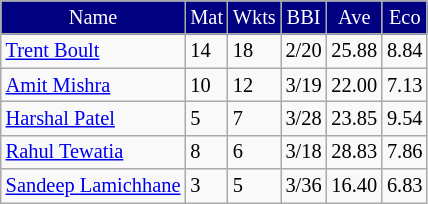<table class="wikitable"  style="font-size:85%;">
<tr>
<td style="background: navy; color:white; text-align:center">Name</td>
<td style="background: navy; color:white; text-align:center">Mat</td>
<td style="background: navy; color:white; text-align:center">Wkts</td>
<td style="background: navy; color:white; text-align:center">BBI</td>
<td style="background: navy; color:white; text-align:center">Ave</td>
<td style="background: navy; color:white; text-align:center">Eco</td>
</tr>
<tr>
<td><a href='#'>Trent Boult</a></td>
<td>14</td>
<td>18</td>
<td>2/20</td>
<td>25.88</td>
<td>8.84</td>
</tr>
<tr>
<td><a href='#'>Amit Mishra</a></td>
<td>10</td>
<td>12</td>
<td>3/19</td>
<td>22.00</td>
<td>7.13</td>
</tr>
<tr>
<td><a href='#'>Harshal Patel</a></td>
<td>5</td>
<td>7</td>
<td>3/28</td>
<td>23.85</td>
<td>9.54</td>
</tr>
<tr>
<td><a href='#'>Rahul Tewatia</a></td>
<td>8</td>
<td>6</td>
<td>3/18</td>
<td>28.83</td>
<td>7.86</td>
</tr>
<tr>
<td><a href='#'>Sandeep Lamichhane</a></td>
<td>3</td>
<td>5</td>
<td>3/36</td>
<td>16.40</td>
<td>6.83</td>
</tr>
</table>
